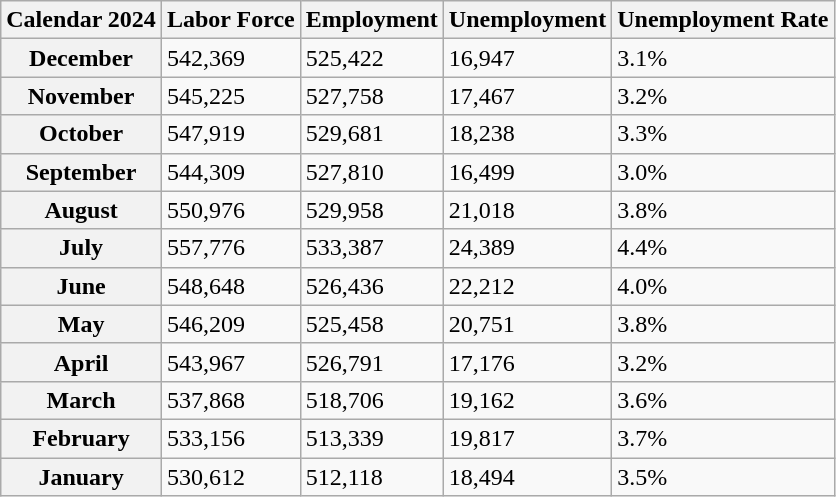<table class=wikitable>
<tr>
<th>Calendar 2024</th>
<th>Labor Force</th>
<th>Employment</th>
<th>Unemployment</th>
<th>Unemployment Rate</th>
</tr>
<tr>
<th>December</th>
<td>542,369</td>
<td>525,422</td>
<td>16,947</td>
<td>3.1%</td>
</tr>
<tr>
<th>November</th>
<td>545,225</td>
<td>527,758</td>
<td>17,467</td>
<td>3.2%</td>
</tr>
<tr>
<th>October</th>
<td>547,919</td>
<td>529,681</td>
<td>18,238</td>
<td>3.3%</td>
</tr>
<tr>
<th>September</th>
<td>544,309</td>
<td>527,810</td>
<td>16,499</td>
<td>3.0%</td>
</tr>
<tr>
<th>August</th>
<td>550,976</td>
<td>529,958</td>
<td>21,018</td>
<td>3.8%</td>
</tr>
<tr>
<th>July</th>
<td>557,776</td>
<td>533,387</td>
<td>24,389</td>
<td>4.4%</td>
</tr>
<tr>
<th>June</th>
<td>548,648</td>
<td>526,436</td>
<td>22,212</td>
<td>4.0%</td>
</tr>
<tr>
<th>May</th>
<td>546,209</td>
<td>525,458</td>
<td>20,751</td>
<td>3.8%</td>
</tr>
<tr>
<th>April</th>
<td>543,967</td>
<td>526,791</td>
<td>17,176</td>
<td>3.2%</td>
</tr>
<tr>
<th>March</th>
<td>537,868</td>
<td>518,706</td>
<td>19,162</td>
<td>3.6%</td>
</tr>
<tr>
<th>February</th>
<td>533,156</td>
<td>513,339</td>
<td>19,817</td>
<td>3.7%</td>
</tr>
<tr>
<th>January</th>
<td>530,612</td>
<td>512,118</td>
<td>18,494</td>
<td>3.5%</td>
</tr>
</table>
